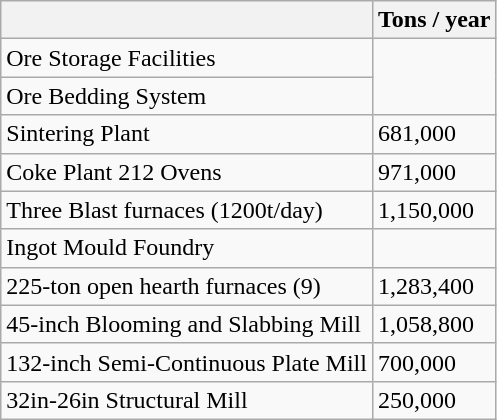<table class=wikitable>
<tr>
<th></th>
<th>Tons / year</th>
</tr>
<tr>
<td>Ore Storage Facilities</td>
</tr>
<tr>
<td>Ore Bedding System</td>
</tr>
<tr>
<td>Sintering Plant</td>
<td>681,000</td>
</tr>
<tr>
<td>Coke Plant 212 Ovens</td>
<td>971,000</td>
</tr>
<tr>
<td>Three Blast furnaces (1200t/day)</td>
<td>1,150,000</td>
</tr>
<tr>
<td>Ingot Mould Foundry</td>
</tr>
<tr>
<td>225-ton open hearth furnaces (9)</td>
<td>1,283,400</td>
</tr>
<tr>
<td>45-inch Blooming and Slabbing Mill</td>
<td>1,058,800</td>
</tr>
<tr>
<td>132-inch Semi-Continuous Plate Mill</td>
<td>700,000</td>
</tr>
<tr>
<td>32in-26in Structural Mill</td>
<td>250,000</td>
</tr>
</table>
